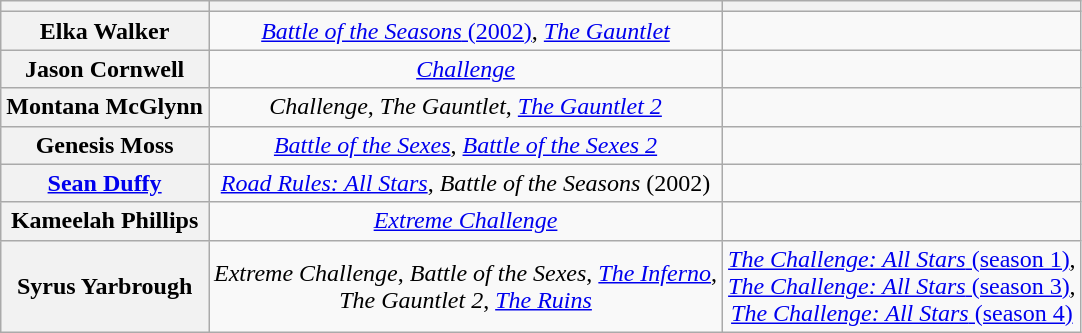<table class="wikitable sortable" style="text-align:center">
<tr>
<th scope="col"></th>
<th scope="col"></th>
<th scope="col"></th>
</tr>
<tr>
<th scope="row">Elka Walker</th>
<td><a href='#'><em>Battle of the Seasons</em> (2002)</a>, <em><a href='#'>The Gauntlet</a></em></td>
<td></td>
</tr>
<tr>
<th scope="row">Jason Cornwell</th>
<td><em><a href='#'>Challenge</a></em></td>
<td></td>
</tr>
<tr>
<th scope="row" nowrap>Montana McGlynn</th>
<td><em>Challenge</em>, <em>The Gauntlet</em>, <em><a href='#'>The Gauntlet 2</a></em></td>
<td></td>
</tr>
<tr>
<th scope="row">Genesis Moss</th>
<td><em><a href='#'>Battle of the Sexes</a></em>, <em><a href='#'>Battle of the Sexes 2</a></em></td>
<td></td>
</tr>
<tr>
<th scope="row"><a href='#'>Sean Duffy</a></th>
<td><em><a href='#'>Road Rules: All Stars</a></em>, <em>Battle of the Seasons</em> (2002)</td>
<td></td>
</tr>
<tr>
<th scope="row" nowrap>Kameelah Phillips</th>
<td><em><a href='#'>Extreme Challenge</a></em></td>
<td></td>
</tr>
<tr>
<th scope="row" rowspan=2>Syrus Yarbrough</th>
<td><em>Extreme Challenge</em>, <em>Battle of the Sexes</em>, <em><a href='#'>The Inferno</a></em>,<br><em>The Gauntlet 2</em>, <em><a href='#'>The Ruins</a></em></td>
<td><a href='#'><em>The Challenge: All Stars</em> (season 1)</a>,<br><a href='#'><em>The Challenge: All Stars</em> (season 3)</a>,<br><a href='#'><em>The Challenge: All Stars</em> (season 4)</a></td>
</tr>
</table>
